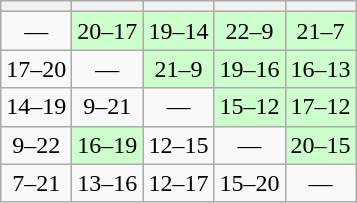<table class="wikitable" style="text-align: center;">
<tr>
<th></th>
<th></th>
<th></th>
<th></th>
<th></th>
</tr>
<tr>
<td>—</td>
<td style="background:#ccffcc;">20–17</td>
<td style="background:#ccffcc;">19–14</td>
<td style="background:#ccffcc;">22–9</td>
<td style="background:#ccffcc;">21–7</td>
</tr>
<tr>
<td>17–20</td>
<td>—</td>
<td style="background:#ccffcc;">21–9</td>
<td style="background:#ccffcc;">19–16</td>
<td style="background:#ccffcc;">16–13</td>
</tr>
<tr>
<td>14–19</td>
<td>9–21</td>
<td>—</td>
<td style="background:#ccffcc;">15–12</td>
<td style="background:#ccffcc;">17–12</td>
</tr>
<tr>
<td>9–22</td>
<td style="background:#ccffcc;">16–19</td>
<td>12–15</td>
<td>—</td>
<td style="background:#ccffcc;">20–15</td>
</tr>
<tr>
<td>7–21</td>
<td>13–16</td>
<td>12–17</td>
<td>15–20</td>
<td>—</td>
</tr>
</table>
